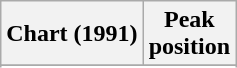<table class="wikitable sortable plainrowheaders" style="text-align:center">
<tr>
<th scope="col">Chart (1991)</th>
<th scope="col">Peak<br> position</th>
</tr>
<tr>
</tr>
<tr>
</tr>
</table>
